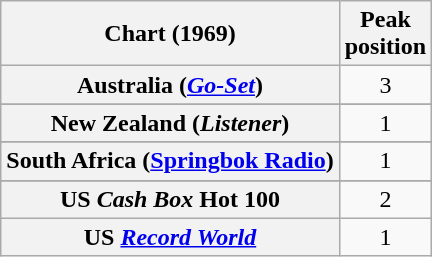<table class="wikitable sortable plainrowheaders">
<tr>
<th scope="col">Chart (1969)</th>
<th scope="col">Peak<br>position</th>
</tr>
<tr>
<th scope=row>Australia (<em><a href='#'>Go-Set</a></em>)</th>
<td align="center">3</td>
</tr>
<tr>
</tr>
<tr>
</tr>
<tr>
</tr>
<tr>
</tr>
<tr>
</tr>
<tr>
</tr>
<tr>
</tr>
<tr>
<th scope=row>New Zealand (<em>Listener</em>)</th>
<td align="center">1</td>
</tr>
<tr>
</tr>
<tr>
<th scope=row>South Africa (<a href='#'>Springbok Radio</a>)</th>
<td align="center">1</td>
</tr>
<tr>
</tr>
<tr>
</tr>
<tr>
</tr>
<tr>
<th scope=row>US <em>Cash Box</em> Hot 100</th>
<td align="center">2</td>
</tr>
<tr>
<th scope=row>US <em><a href='#'>Record World</a></em></th>
<td style="text-align:center;">1</td>
</tr>
</table>
